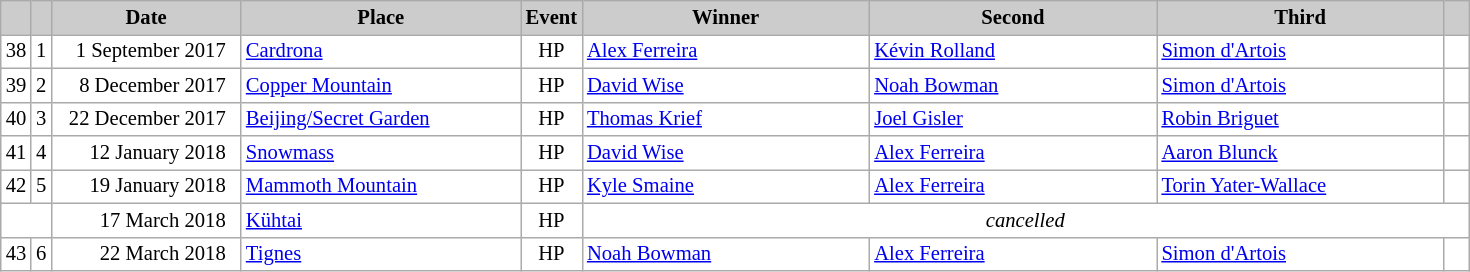<table class="wikitable plainrowheaders" style="background:#fff; font-size:86%; line-height:16px; border:grey solid 1px; border-collapse:collapse;">
<tr style="background:#ccc; text-align:center;">
<th scope="col" style="background:#ccc; width=20 px;"></th>
<th scope="col" style="background:#ccc; width=30 px;"></th>
<th scope="col" style="background:#ccc; width:120px;">Date</th>
<th scope="col" style="background:#ccc; width:180px;">Place</th>
<th scope="col" style="background:#ccc; width:15px;">Event</th>
<th scope="col" style="background:#ccc; width:185px;">Winner</th>
<th scope="col" style="background:#ccc; width:185px;">Second</th>
<th scope="col" style="background:#ccc; width:185px;">Third</th>
<th scope="col" style="background:#ccc; width:10px;"></th>
</tr>
<tr>
<td align=center>38</td>
<td align=center>1</td>
<td align=right>1 September 2017  </td>
<td> <a href='#'>Cardrona</a></td>
<td align=center>HP</td>
<td> <a href='#'>Alex Ferreira</a></td>
<td> <a href='#'>Kévin Rolland</a></td>
<td> <a href='#'>Simon d'Artois</a></td>
<td></td>
</tr>
<tr>
<td align=center>39</td>
<td align=center>2</td>
<td align=right>8 December 2017  </td>
<td> <a href='#'>Copper Mountain</a></td>
<td align=center>HP</td>
<td> <a href='#'>David Wise</a></td>
<td> <a href='#'>Noah Bowman</a></td>
<td> <a href='#'>Simon d'Artois</a></td>
<td></td>
</tr>
<tr>
<td align=center>40</td>
<td align=center>3</td>
<td align=right>22 December 2017  </td>
<td> <a href='#'>Beijing/Secret Garden</a></td>
<td align=center>HP</td>
<td> <a href='#'>Thomas Krief</a></td>
<td> <a href='#'>Joel Gisler</a></td>
<td> <a href='#'>Robin Briguet</a></td>
<td></td>
</tr>
<tr>
<td align=center>41</td>
<td align=center>4</td>
<td align=right>12 January 2018  </td>
<td> <a href='#'>Snowmass</a></td>
<td align=center>HP</td>
<td> <a href='#'>David Wise</a></td>
<td> <a href='#'>Alex Ferreira</a></td>
<td> <a href='#'>Aaron Blunck</a></td>
<td></td>
</tr>
<tr>
<td align=center>42</td>
<td align=center>5</td>
<td align=right>19 January 2018  </td>
<td> <a href='#'>Mammoth Mountain</a></td>
<td align=center>HP</td>
<td> <a href='#'>Kyle Smaine</a></td>
<td> <a href='#'>Alex Ferreira</a></td>
<td> <a href='#'>Torin Yater-Wallace</a></td>
<td></td>
</tr>
<tr>
<td colspan=2></td>
<td align=right>17 March 2018  </td>
<td> <a href='#'>Kühtai</a></td>
<td align=center>HP</td>
<td colspan=4 align=center><em>cancelled</em></td>
</tr>
<tr>
<td align=center>43</td>
<td align=center>6</td>
<td align=right>22 March 2018  </td>
<td> <a href='#'>Tignes</a></td>
<td align=center>HP</td>
<td> <a href='#'>Noah Bowman</a></td>
<td> <a href='#'>Alex Ferreira</a></td>
<td> <a href='#'>Simon d'Artois</a></td>
<td></td>
</tr>
</table>
